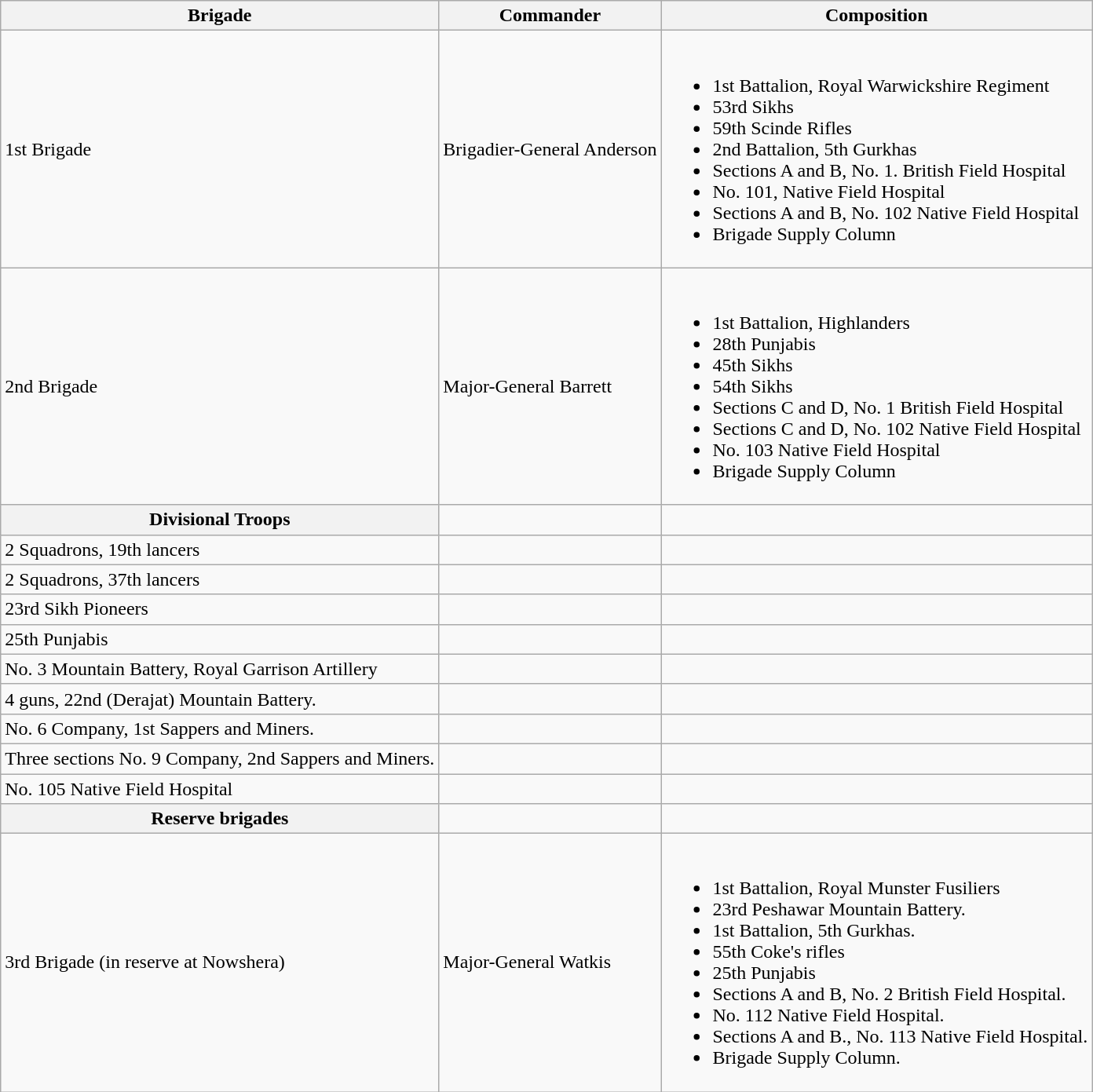<table class="wikitable">
<tr>
<th>Brigade</th>
<th>Commander</th>
<th>Composition</th>
</tr>
<tr>
<td>1st Brigade</td>
<td>Brigadier-General Anderson</td>
<td><br><ul><li>1st Battalion, Royal Warwickshire Regiment</li><li>53rd Sikhs</li><li>59th Scinde Rifles</li><li>2nd Battalion, 5th Gurkhas </li><li>Sections A and B, No. 1. British Field Hospital</li><li>No. 101, Native Field Hospital</li><li>Sections A and B, No. 102 Native Field Hospital </li><li>Brigade Supply Column</li></ul></td>
</tr>
<tr>
<td>2nd Brigade</td>
<td>Major-General Barrett</td>
<td><br><ul><li>1st Battalion, Highlanders</li><li>28th Punjabis</li><li>45th Sikhs</li><li>54th Sikhs</li><li>Sections C and D, No. 1 British Field Hospital</li><li>Sections C and D, No. 102 Native Field Hospital </li><li>No. 103 Native Field Hospital</li><li>Brigade Supply Column</li></ul></td>
</tr>
<tr>
<th>Divisional Troops</th>
<td></td>
<td></td>
</tr>
<tr>
<td>2 Squadrons, 19th lancers</td>
<td></td>
<td></td>
</tr>
<tr>
<td>2 Squadrons, 37th lancers </td>
<td></td>
<td></td>
</tr>
<tr>
<td>23rd Sikh Pioneers </td>
<td></td>
<td></td>
</tr>
<tr>
<td>25th Punjabis</td>
<td></td>
<td></td>
</tr>
<tr>
<td>No. 3 Mountain Battery, Royal Garrison Artillery</td>
<td></td>
<td></td>
</tr>
<tr>
<td>4 guns, 22nd (Derajat) Mountain Battery. </td>
<td></td>
<td></td>
</tr>
<tr>
<td>No. 6 Company, 1st Sappers and Miners.</td>
<td></td>
<td></td>
</tr>
<tr>
<td>Three sections No. 9 Company, 2nd Sappers and Miners.</td>
<td></td>
<td></td>
</tr>
<tr>
<td>No. 105 Native Field Hospital</td>
<td></td>
<td></td>
</tr>
<tr>
<th>Reserve brigades</th>
<td></td>
<td></td>
</tr>
<tr>
<td>3rd Brigade (in reserve at Nowshera)</td>
<td>Major-General Watkis</td>
<td><br><ul><li>1st Battalion, Royal Munster Fusiliers</li><li>23rd Peshawar Mountain Battery.</li><li>1st Battalion, 5th Gurkhas. </li><li>55th Coke's rifles</li><li>25th Punjabis </li><li>Sections A and B, No. 2 British Field Hospital.</li><li>No. 112 Native Field Hospital.</li><li>Sections A and B., No. 113 Native Field Hospital.</li><li>Brigade Supply Column.</li></ul></td>
</tr>
</table>
